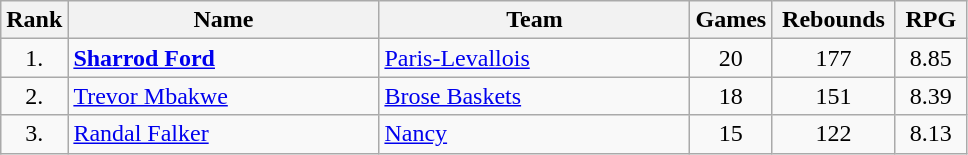<table class="wikitable" style="text-align: center;">
<tr>
<th>Rank</th>
<th width=200>Name</th>
<th width=200>Team</th>
<th>Games</th>
<th width=75>Rebounds</th>
<th width=40>RPG</th>
</tr>
<tr>
<td>1.</td>
<td align="left"> <strong><a href='#'>Sharrod Ford</a></strong></td>
<td align="left"> <a href='#'>Paris-Levallois</a></td>
<td>20</td>
<td>177</td>
<td>8.85</td>
</tr>
<tr>
<td>2.</td>
<td align="left"> <a href='#'>Trevor Mbakwe</a></td>
<td align="left"> <a href='#'>Brose Baskets</a></td>
<td>18</td>
<td>151</td>
<td>8.39</td>
</tr>
<tr>
<td>3.</td>
<td align="left"> <a href='#'>Randal Falker</a></td>
<td align="left"> <a href='#'>Nancy</a></td>
<td>15</td>
<td>122</td>
<td>8.13</td>
</tr>
</table>
